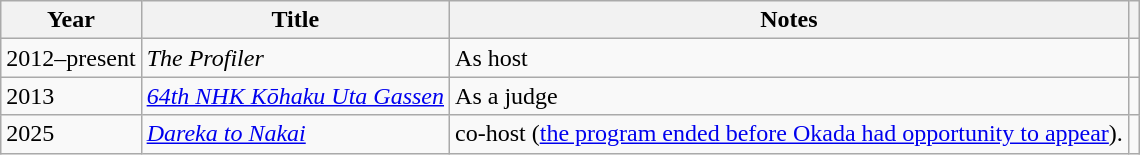<table class="wikitable">
<tr>
<th>Year</th>
<th>Title</th>
<th>Notes</th>
<th></th>
</tr>
<tr>
<td>2012–present</td>
<td><em>The Profiler</em></td>
<td>As host</td>
<td></td>
</tr>
<tr>
<td>2013</td>
<td><em><a href='#'>64th NHK Kōhaku Uta Gassen</a></em></td>
<td>As a judge</td>
<td></td>
</tr>
<tr>
<td>2025</td>
<td><em><a href='#'>Dareka to Nakai</a></em></td>
<td>co-host (<a href='#'>the program ended before Okada had opportunity to appear</a>).</td>
<td></td>
</tr>
</table>
